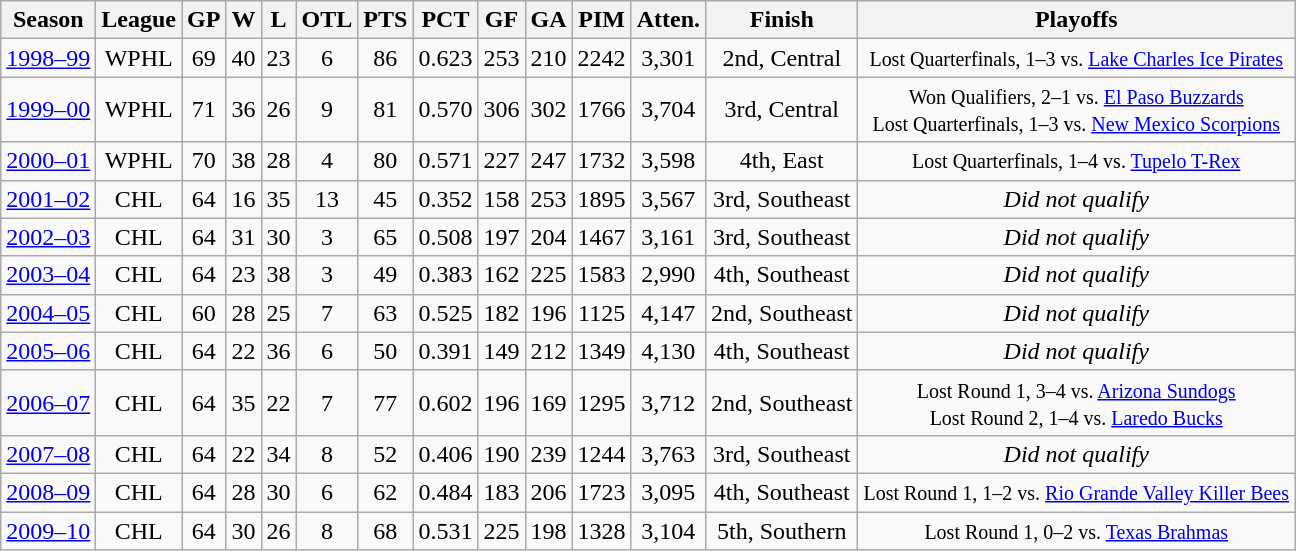<table class="wikitable" style="text-align:center">
<tr>
<th>Season</th>
<th>League</th>
<th>GP</th>
<th>W</th>
<th>L</th>
<th>OTL</th>
<th>PTS</th>
<th>PCT</th>
<th>GF</th>
<th>GA</th>
<th>PIM</th>
<th>Atten.</th>
<th>Finish</th>
<th>Playoffs</th>
</tr>
<tr>
<td><a href='#'>1998–99</a></td>
<td>WPHL</td>
<td>69</td>
<td>40</td>
<td>23</td>
<td>6</td>
<td>86</td>
<td>0.623</td>
<td>253</td>
<td>210</td>
<td>2242</td>
<td>3,301</td>
<td>2nd, Central</td>
<td><small>Lost Quarterfinals, 1–3 vs. <a href='#'>Lake Charles Ice Pirates</a></small></td>
</tr>
<tr>
<td><a href='#'>1999–00</a></td>
<td>WPHL</td>
<td>71</td>
<td>36</td>
<td>26</td>
<td>9</td>
<td>81</td>
<td>0.570</td>
<td>306</td>
<td>302</td>
<td>1766</td>
<td>3,704</td>
<td>3rd, Central</td>
<td><small>Won Qualifiers, 2–1 vs. <a href='#'>El Paso Buzzards</a><br>Lost Quarterfinals, 1–3 vs. <a href='#'>New Mexico Scorpions</a></small></td>
</tr>
<tr>
<td><a href='#'>2000–01</a></td>
<td>WPHL</td>
<td>70</td>
<td>38</td>
<td>28</td>
<td>4</td>
<td>80</td>
<td>0.571</td>
<td>227</td>
<td>247</td>
<td>1732</td>
<td>3,598</td>
<td>4th, East</td>
<td><small>Lost Quarterfinals, 1–4 vs. <a href='#'>Tupelo T-Rex</a></small></td>
</tr>
<tr>
<td><a href='#'>2001–02</a></td>
<td>CHL</td>
<td>64</td>
<td>16</td>
<td>35</td>
<td>13</td>
<td>45</td>
<td>0.352</td>
<td>158</td>
<td>253</td>
<td>1895</td>
<td>3,567</td>
<td>3rd, Southeast</td>
<td><em>Did not qualify</em></td>
</tr>
<tr>
<td><a href='#'>2002–03</a></td>
<td>CHL</td>
<td>64</td>
<td>31</td>
<td>30</td>
<td>3</td>
<td>65</td>
<td>0.508</td>
<td>197</td>
<td>204</td>
<td>1467</td>
<td>3,161</td>
<td>3rd, Southeast</td>
<td><em>Did not qualify</em></td>
</tr>
<tr>
<td><a href='#'>2003–04</a></td>
<td>CHL</td>
<td>64</td>
<td>23</td>
<td>38</td>
<td>3</td>
<td>49</td>
<td>0.383</td>
<td>162</td>
<td>225</td>
<td>1583</td>
<td>2,990</td>
<td>4th, Southeast</td>
<td><em>Did not qualify</em></td>
</tr>
<tr>
<td><a href='#'>2004–05</a></td>
<td>CHL</td>
<td>60</td>
<td>28</td>
<td>25</td>
<td>7</td>
<td>63</td>
<td>0.525</td>
<td>182</td>
<td>196</td>
<td>1125</td>
<td>4,147</td>
<td>2nd, Southeast</td>
<td><em>Did not qualify</em></td>
</tr>
<tr>
<td><a href='#'>2005–06</a></td>
<td>CHL</td>
<td>64</td>
<td>22</td>
<td>36</td>
<td>6</td>
<td>50</td>
<td>0.391</td>
<td>149</td>
<td>212</td>
<td>1349</td>
<td>4,130</td>
<td>4th, Southeast</td>
<td><em>Did not qualify</em></td>
</tr>
<tr>
<td><a href='#'>2006–07</a></td>
<td>CHL</td>
<td>64</td>
<td>35</td>
<td>22</td>
<td>7</td>
<td>77</td>
<td>0.602</td>
<td>196</td>
<td>169</td>
<td>1295</td>
<td>3,712</td>
<td>2nd, Southeast</td>
<td><small>Lost Round 1, 3–4 vs. <a href='#'>Arizona Sundogs</a><br>Lost Round 2, 1–4 vs. <a href='#'>Laredo Bucks</a></small></td>
</tr>
<tr>
<td><a href='#'>2007–08</a></td>
<td>CHL</td>
<td>64</td>
<td>22</td>
<td>34</td>
<td>8</td>
<td>52</td>
<td>0.406</td>
<td>190</td>
<td>239</td>
<td>1244</td>
<td>3,763</td>
<td>3rd, Southeast</td>
<td><em>Did not qualify</em></td>
</tr>
<tr>
<td><a href='#'>2008–09</a></td>
<td>CHL</td>
<td>64</td>
<td>28</td>
<td>30</td>
<td>6</td>
<td>62</td>
<td>0.484</td>
<td>183</td>
<td>206</td>
<td>1723</td>
<td>3,095</td>
<td>4th, Southeast</td>
<td><small>Lost Round 1, 1–2 vs. <a href='#'>Rio Grande Valley Killer Bees</a></small></td>
</tr>
<tr>
<td><a href='#'>2009–10</a></td>
<td>CHL</td>
<td>64</td>
<td>30</td>
<td>26</td>
<td>8</td>
<td>68</td>
<td>0.531</td>
<td>225</td>
<td>198</td>
<td>1328</td>
<td>3,104</td>
<td>5th, Southern</td>
<td><small>Lost Round 1, 0–2 vs. <a href='#'>Texas Brahmas</a></small></td>
</tr>
</table>
